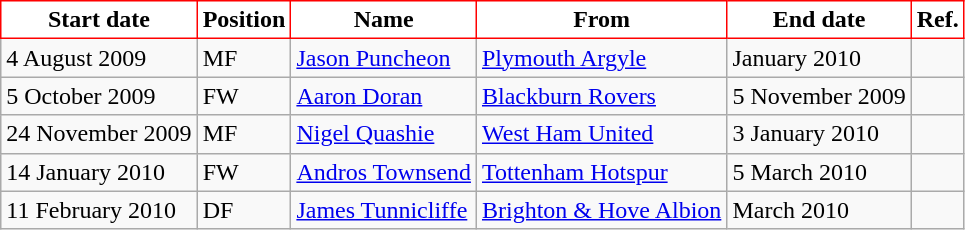<table class="wikitable">
<tr>
<th style="background:#FFFFFF; color:black; border:1px solid red;">Start date</th>
<th style="background:#FFFFFF; color:black; border:1px solid red;">Position</th>
<th style="background:#FFFFFF; color:black; border:1px solid red;">Name</th>
<th style="background:#FFFFFF; color:black; border:1px solid red;">From</th>
<th style="background:#FFFFFF; color:black; border:1px solid red;">End date</th>
<th style="background:#FFFFFF; color:black; border:1px solid red;">Ref.</th>
</tr>
<tr>
<td>4 August 2009</td>
<td>MF</td>
<td> <a href='#'>Jason Puncheon</a></td>
<td><a href='#'>Plymouth Argyle</a></td>
<td>January 2010</td>
<td></td>
</tr>
<tr>
<td>5 October 2009</td>
<td>FW</td>
<td> <a href='#'>Aaron Doran</a></td>
<td><a href='#'>Blackburn Rovers</a></td>
<td>5 November 2009</td>
<td></td>
</tr>
<tr>
<td>24 November 2009</td>
<td>MF</td>
<td> <a href='#'>Nigel Quashie</a></td>
<td><a href='#'>West Ham United</a></td>
<td>3 January 2010</td>
<td></td>
</tr>
<tr>
<td>14 January 2010</td>
<td>FW</td>
<td> <a href='#'>Andros Townsend</a></td>
<td><a href='#'>Tottenham Hotspur</a></td>
<td>5 March 2010</td>
<td></td>
</tr>
<tr>
<td>11 February 2010</td>
<td>DF</td>
<td> <a href='#'>James Tunnicliffe</a></td>
<td><a href='#'>Brighton & Hove Albion</a></td>
<td>March 2010</td>
<td></td>
</tr>
</table>
